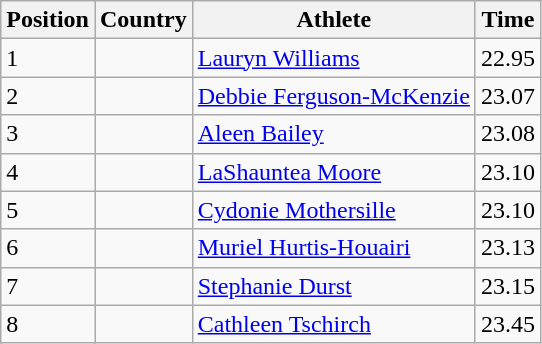<table class="wikitable">
<tr>
<th>Position</th>
<th>Country</th>
<th>Athlete</th>
<th>Time</th>
</tr>
<tr>
<td>1</td>
<td></td>
<td><a href='#'>Lauryn Williams</a></td>
<td>22.95</td>
</tr>
<tr>
<td>2</td>
<td></td>
<td><a href='#'>Debbie Ferguson-McKenzie</a></td>
<td>23.07</td>
</tr>
<tr>
<td>3</td>
<td></td>
<td><a href='#'>Aleen Bailey</a></td>
<td>23.08</td>
</tr>
<tr>
<td>4</td>
<td></td>
<td><a href='#'>LaShauntea Moore</a></td>
<td>23.10</td>
</tr>
<tr>
<td>5</td>
<td></td>
<td><a href='#'>Cydonie Mothersille</a></td>
<td>23.10</td>
</tr>
<tr>
<td>6</td>
<td></td>
<td><a href='#'>Muriel Hurtis-Houairi</a></td>
<td>23.13</td>
</tr>
<tr>
<td>7</td>
<td></td>
<td><a href='#'>Stephanie Durst</a></td>
<td>23.15</td>
</tr>
<tr>
<td>8</td>
<td></td>
<td><a href='#'>Cathleen Tschirch</a></td>
<td>23.45</td>
</tr>
</table>
